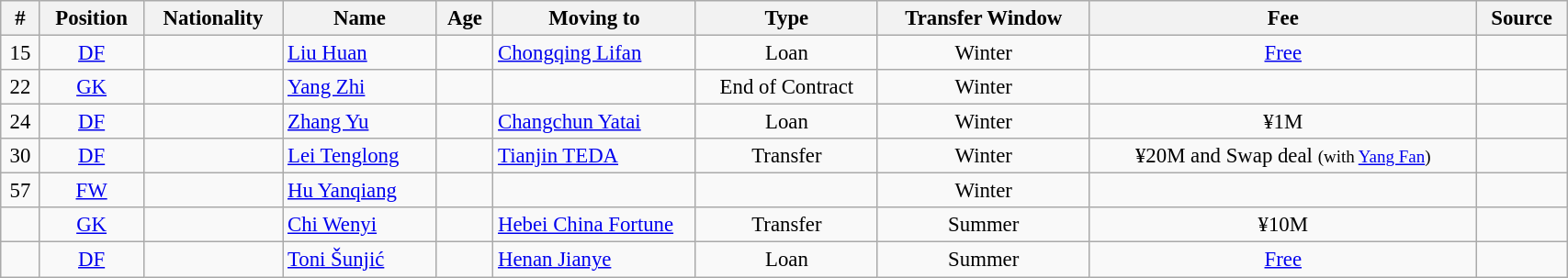<table class="wikitable sortable" style="width:90%; text-align:center; font-size:95%;">
<tr>
<th>#</th>
<th>Position</th>
<th>Nationality</th>
<th>Name</th>
<th>Age</th>
<th style="width: 140px;">Moving to</th>
<th>Type</th>
<th>Transfer Window</th>
<th>Fee</th>
<th>Source</th>
</tr>
<tr>
<td>15</td>
<td><a href='#'>DF</a></td>
<td></td>
<td style="text-align: left;"><a href='#'>Liu Huan</a></td>
<td></td>
<td style="text-align: left;"> <a href='#'>Chongqing Lifan</a></td>
<td>Loan</td>
<td>Winter</td>
<td><a href='#'>Free</a></td>
<td></td>
</tr>
<tr>
<td>22</td>
<td><a href='#'>GK</a></td>
<td></td>
<td style="text-align: left;"><a href='#'>Yang Zhi</a></td>
<td></td>
<td style="text-align: left;"></td>
<td>End of Contract</td>
<td>Winter</td>
<td></td>
<td></td>
</tr>
<tr>
<td>24</td>
<td><a href='#'>DF</a></td>
<td></td>
<td style="text-align: left;"><a href='#'>Zhang Yu</a></td>
<td></td>
<td style="text-align: left;"> <a href='#'>Changchun Yatai</a></td>
<td>Loan</td>
<td>Winter</td>
<td>¥1M</td>
<td></td>
</tr>
<tr>
<td>30</td>
<td><a href='#'>DF</a></td>
<td></td>
<td style="text-align: left;"><a href='#'>Lei Tenglong</a></td>
<td></td>
<td style="text-align: left;"> <a href='#'>Tianjin TEDA</a></td>
<td>Transfer</td>
<td>Winter</td>
<td>¥20M and Swap deal <small>(with <a href='#'>Yang Fan</a>)</small></td>
<td></td>
</tr>
<tr>
<td>57</td>
<td><a href='#'>FW</a></td>
<td></td>
<td style="text-align: left;"><a href='#'>Hu Yanqiang</a></td>
<td></td>
<td style="text-align: left;"></td>
<td></td>
<td>Winter</td>
<td></td>
<td></td>
</tr>
<tr>
<td></td>
<td><a href='#'>GK</a></td>
<td></td>
<td style="text-align: left;"><a href='#'>Chi Wenyi</a></td>
<td></td>
<td style="text-align: left;"> <a href='#'>Hebei China Fortune</a></td>
<td>Transfer</td>
<td>Summer</td>
<td>¥10M</td>
<td></td>
</tr>
<tr>
<td></td>
<td><a href='#'>DF</a></td>
<td></td>
<td style="text-align: left;"><a href='#'>Toni Šunjić</a></td>
<td></td>
<td style="text-align: left;"> <a href='#'>Henan Jianye</a></td>
<td>Loan</td>
<td>Summer</td>
<td><a href='#'>Free</a></td>
<td></td>
</tr>
</table>
